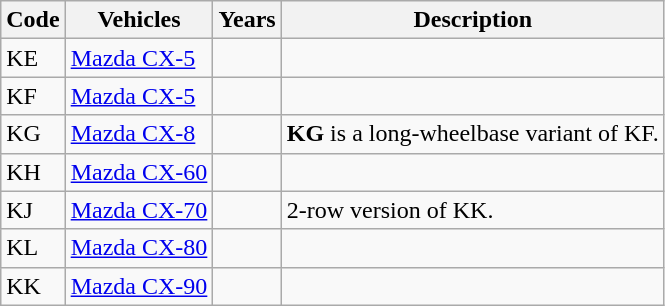<table class="wikitable">
<tr>
<th>Code</th>
<th>Vehicles</th>
<th>Years</th>
<th>Description</th>
</tr>
<tr>
<td>KE</td>
<td><a href='#'>Mazda CX-5</a></td>
<td></td>
<td></td>
</tr>
<tr>
<td>KF</td>
<td><a href='#'>Mazda CX-5</a></td>
<td></td>
<td></td>
</tr>
<tr>
<td>KG</td>
<td><a href='#'>Mazda CX-8</a></td>
<td></td>
<td><strong>KG</strong> is a long-wheelbase variant of KF.</td>
</tr>
<tr>
<td>KH</td>
<td><a href='#'>Mazda CX-60</a></td>
<td></td>
<td></td>
</tr>
<tr>
<td>KJ</td>
<td><a href='#'>Mazda CX-70</a></td>
<td></td>
<td>2-row version of KK.</td>
</tr>
<tr>
<td>KL</td>
<td><a href='#'>Mazda CX-80</a></td>
<td></td>
<td></td>
</tr>
<tr>
<td>KK</td>
<td><a href='#'>Mazda CX-90</a></td>
<td></td>
<td></td>
</tr>
</table>
